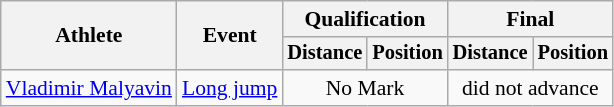<table class=wikitable style="font-size:90%">
<tr>
<th rowspan="2">Athlete</th>
<th rowspan="2">Event</th>
<th colspan="2">Qualification</th>
<th colspan="2">Final</th>
</tr>
<tr style="font-size:95%">
<th>Distance</th>
<th>Position</th>
<th>Distance</th>
<th>Position</th>
</tr>
<tr align=center>
<td align=left><a href='#'>Vladimir Malyavin</a></td>
<td align=left><a href='#'>Long jump</a></td>
<td colspan=2>No Mark</td>
<td colspan=2>did not advance</td>
</tr>
</table>
